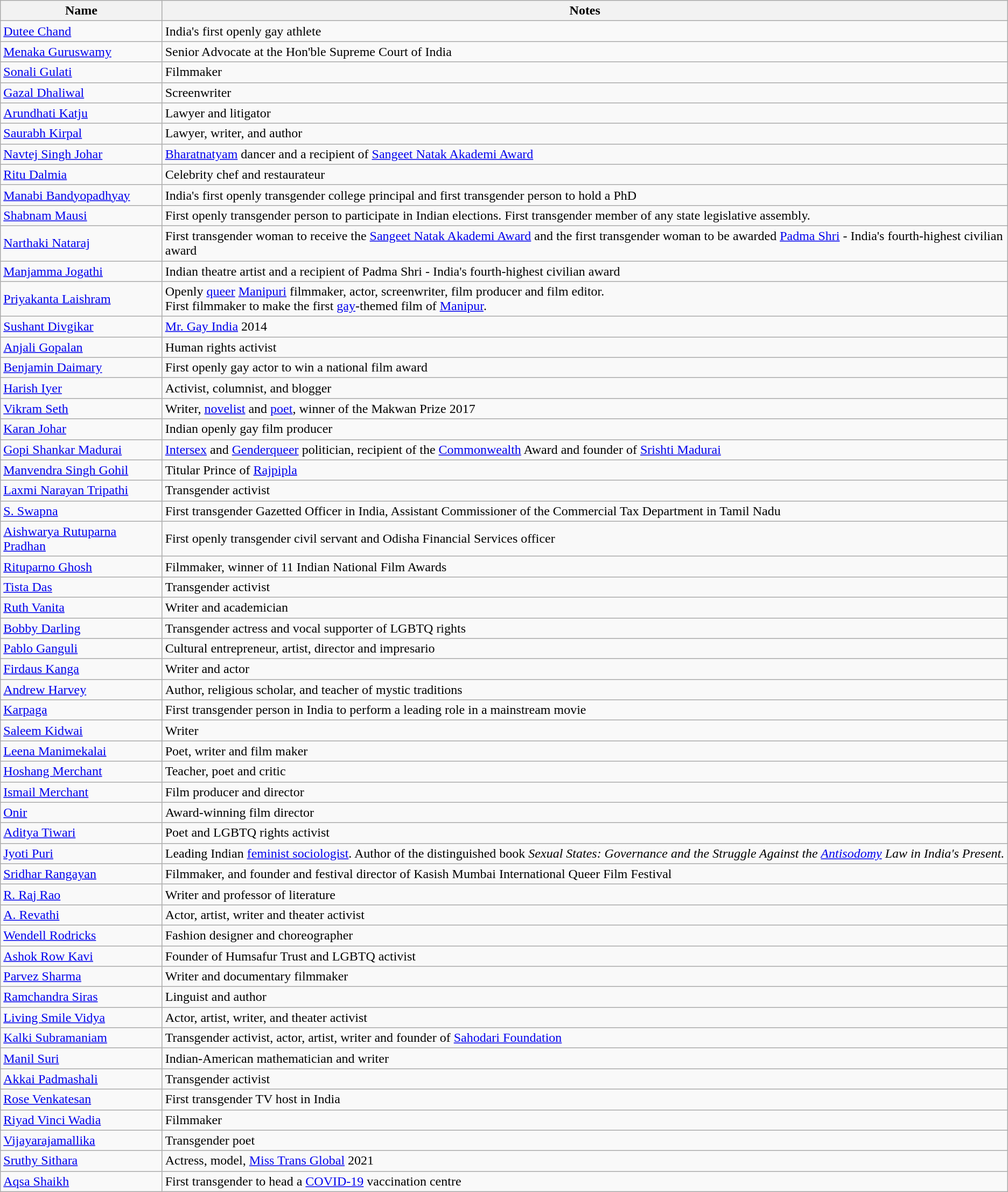<table class="wikitable">
<tr>
<th>Name</th>
<th>Notes</th>
</tr>
<tr>
<td><a href='#'>Dutee Chand</a></td>
<td>India's first openly gay athlete</td>
</tr>
<tr>
<td><a href='#'>Menaka Guruswamy</a></td>
<td>Senior Advocate at the Hon'ble Supreme Court of India</td>
</tr>
<tr>
<td><a href='#'>Sonali Gulati</a></td>
<td>Filmmaker</td>
</tr>
<tr>
<td><a href='#'>Gazal Dhaliwal</a></td>
<td>Screenwriter</td>
</tr>
<tr>
<td><a href='#'>Arundhati Katju</a></td>
<td>Lawyer and litigator</td>
</tr>
<tr>
<td><a href='#'>Saurabh Kirpal</a></td>
<td>Lawyer, writer, and author</td>
</tr>
<tr>
<td><a href='#'>Navtej Singh Johar</a></td>
<td><a href='#'>Bharatnatyam</a> dancer and a recipient of <a href='#'>Sangeet Natak Akademi Award</a></td>
</tr>
<tr>
<td><a href='#'>Ritu Dalmia</a></td>
<td>Celebrity chef and restaurateur</td>
</tr>
<tr>
<td><a href='#'>Manabi Bandyopadhyay</a></td>
<td>India's first openly transgender college principal and first transgender person to hold a PhD</td>
</tr>
<tr>
<td><a href='#'>Shabnam Mausi</a></td>
<td>First openly transgender person to participate in Indian elections. First transgender member of any state legislative assembly.</td>
</tr>
<tr>
<td><a href='#'>Narthaki Nataraj</a></td>
<td>First transgender woman to receive the <a href='#'>Sangeet Natak Akademi Award</a> and the first transgender woman to be awarded <a href='#'>Padma Shri</a> - India's fourth-highest civilian award</td>
</tr>
<tr>
<td><a href='#'>Manjamma Jogathi</a></td>
<td>Indian theatre artist and a recipient of Padma Shri - India's fourth-highest civilian award</td>
</tr>
<tr>
<td><a href='#'>Priyakanta Laishram</a></td>
<td>Openly <a href='#'>queer</a> <a href='#'>Manipuri</a> filmmaker, actor, screenwriter, film producer and film editor.<br>First filmmaker to make the first <a href='#'>gay</a>-themed film of <a href='#'>Manipur</a>.</td>
</tr>
<tr>
<td><a href='#'>Sushant Divgikar</a></td>
<td><a href='#'>Mr. Gay India</a> 2014</td>
</tr>
<tr>
<td><a href='#'>Anjali Gopalan</a></td>
<td>Human rights activist</td>
</tr>
<tr>
<td><a href='#'>Benjamin Daimary</a></td>
<td>First openly gay actor to win a national film award</td>
</tr>
<tr>
<td><a href='#'>Harish Iyer</a></td>
<td>Activist, columnist, and blogger</td>
</tr>
<tr>
<td><a href='#'>Vikram Seth</a></td>
<td>Writer, <a href='#'>novelist</a> and <a href='#'>poet</a>, winner of the Makwan Prize 2017</td>
</tr>
<tr>
<td><a href='#'>Karan Johar</a></td>
<td>Indian openly gay film producer</td>
</tr>
<tr>
<td><a href='#'>Gopi Shankar Madurai</a></td>
<td><a href='#'>Intersex</a> and <a href='#'>Genderqueer</a> politician, recipient of the <a href='#'>Commonwealth</a> Award and founder of <a href='#'>Srishti Madurai</a></td>
</tr>
<tr>
<td><a href='#'>Manvendra Singh Gohil</a></td>
<td>Titular Prince of <a href='#'>Rajpipla</a></td>
</tr>
<tr>
<td><a href='#'>Laxmi Narayan Tripathi</a></td>
<td>Transgender activist</td>
</tr>
<tr>
<td><a href='#'>S. Swapna</a></td>
<td>First transgender Gazetted Officer in India, Assistant Commissioner of the Commercial Tax Department in Tamil Nadu</td>
</tr>
<tr>
<td><a href='#'>Aishwarya Rutuparna Pradhan</a></td>
<td>First openly transgender civil servant and Odisha Financial Services officer</td>
</tr>
<tr>
<td><a href='#'>Rituparno Ghosh</a></td>
<td>Filmmaker, winner of 11 Indian National Film Awards</td>
</tr>
<tr>
<td><a href='#'>Tista Das</a></td>
<td>Transgender activist</td>
</tr>
<tr>
<td><a href='#'>Ruth Vanita</a></td>
<td>Writer and academician</td>
</tr>
<tr>
<td><a href='#'>Bobby Darling</a></td>
<td>Transgender actress and vocal supporter of LGBTQ rights</td>
</tr>
<tr>
<td><a href='#'>Pablo Ganguli</a></td>
<td>Cultural entrepreneur, artist, director and impresario</td>
</tr>
<tr>
<td><a href='#'>Firdaus Kanga</a></td>
<td>Writer and actor</td>
</tr>
<tr>
<td><a href='#'>Andrew Harvey</a></td>
<td>Author, religious scholar, and teacher of mystic traditions</td>
</tr>
<tr>
<td><a href='#'>Karpaga</a></td>
<td>First transgender person in India to perform a leading role in a mainstream movie</td>
</tr>
<tr>
<td><a href='#'>Saleem Kidwai</a></td>
<td>Writer</td>
</tr>
<tr>
<td><a href='#'>Leena Manimekalai</a></td>
<td>Poet, writer and film maker</td>
</tr>
<tr>
<td><a href='#'>Hoshang Merchant</a></td>
<td>Teacher, poet and critic</td>
</tr>
<tr>
<td><a href='#'>Ismail Merchant</a></td>
<td>Film producer and director</td>
</tr>
<tr>
<td><a href='#'>Onir</a></td>
<td>Award-winning film director</td>
</tr>
<tr>
<td><a href='#'>Aditya Tiwari</a></td>
<td>Poet and LGBTQ rights activist</td>
</tr>
<tr>
<td><a href='#'>Jyoti Puri</a></td>
<td>Leading Indian <a href='#'>feminist sociologist</a>. Author of the distinguished book <em>Sexual States: Governance and the Struggle Against the <a href='#'>Antisodomy</a> Law in India's Present.</em></td>
</tr>
<tr>
<td><a href='#'>Sridhar Rangayan</a></td>
<td>Filmmaker, and founder and festival director of Kasish Mumbai International Queer Film Festival</td>
</tr>
<tr>
<td><a href='#'>R. Raj Rao</a></td>
<td>Writer and professor of literature</td>
</tr>
<tr>
<td><a href='#'>A. Revathi</a></td>
<td>Actor, artist, writer and theater activist</td>
</tr>
<tr>
<td><a href='#'>Wendell Rodricks</a></td>
<td>Fashion designer and choreographer</td>
</tr>
<tr>
<td><a href='#'>Ashok Row Kavi</a></td>
<td>Founder of Humsafur Trust and LGBTQ activist</td>
</tr>
<tr>
<td><a href='#'>Parvez Sharma</a></td>
<td>Writer and documentary filmmaker</td>
</tr>
<tr>
<td><a href='#'>Ramchandra Siras</a></td>
<td>Linguist and author</td>
</tr>
<tr>
<td><a href='#'>Living Smile Vidya</a></td>
<td>Actor, artist, writer, and theater activist</td>
</tr>
<tr>
<td><a href='#'>Kalki Subramaniam</a></td>
<td>Transgender activist, actor, artist, writer and founder of <a href='#'>Sahodari Foundation</a></td>
</tr>
<tr>
<td><a href='#'>Manil Suri</a></td>
<td>Indian-American mathematician and writer</td>
</tr>
<tr>
<td><a href='#'>Akkai Padmashali</a></td>
<td>Transgender activist</td>
</tr>
<tr>
<td><a href='#'>Rose Venkatesan</a></td>
<td>First transgender TV host in India</td>
</tr>
<tr>
<td><a href='#'>Riyad Vinci Wadia</a></td>
<td>Filmmaker</td>
</tr>
<tr>
<td><a href='#'>Vijayarajamallika</a></td>
<td>Transgender poet</td>
</tr>
<tr>
<td><a href='#'>Sruthy Sithara</a></td>
<td>Actress, model, <a href='#'>Miss Trans Global</a> 2021</td>
</tr>
<tr>
<td><a href='#'>Aqsa Shaikh</a></td>
<td>First transgender to head a <a href='#'>COVID-19</a> vaccination centre</td>
</tr>
</table>
